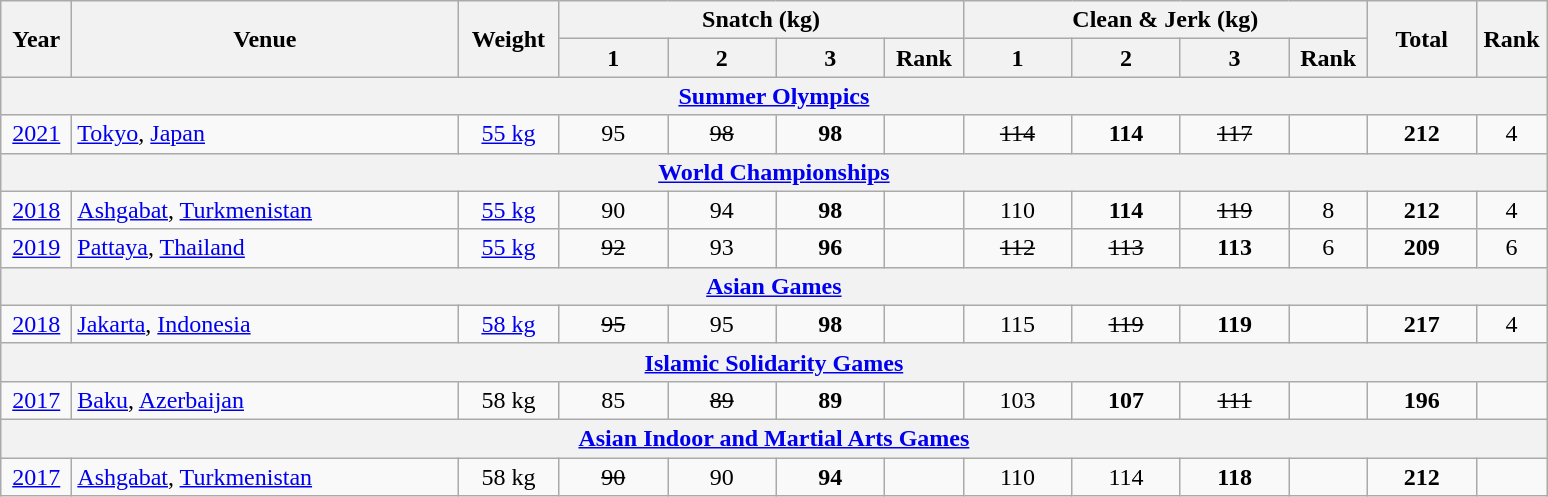<table class = "wikitable" style="text-align:center;">
<tr>
<th rowspan=2 width=40>Year</th>
<th rowspan=2 width=250>Venue</th>
<th rowspan=2 width=60>Weight</th>
<th colspan=4>Snatch (kg)</th>
<th colspan=4>Clean & Jerk (kg)</th>
<th rowspan=2 width=65>Total</th>
<th rowspan=2 width=40>Rank</th>
</tr>
<tr>
<th width=65>1</th>
<th width=65>2</th>
<th width=65>3</th>
<th width=45>Rank</th>
<th width=65>1</th>
<th width=65>2</th>
<th width=65>3</th>
<th width=45>Rank</th>
</tr>
<tr>
<th colspan=13><a href='#'>Summer Olympics</a></th>
</tr>
<tr>
<td><a href='#'>2021</a></td>
<td align=left> <a href='#'>Tokyo</a>, <a href='#'>Japan</a></td>
<td><a href='#'>55 kg</a></td>
<td>95</td>
<td><s>98</s></td>
<td><strong>98</strong></td>
<td></td>
<td><s>114</s></td>
<td><strong>114</strong></td>
<td><s>117</s></td>
<td></td>
<td><strong>212</strong></td>
<td>4</td>
</tr>
<tr>
<th colspan=13><a href='#'>World Championships</a></th>
</tr>
<tr>
<td><a href='#'>2018</a></td>
<td align=left> <a href='#'>Ashgabat</a>, <a href='#'>Turkmenistan</a></td>
<td><a href='#'>55 kg</a></td>
<td>90</td>
<td>94</td>
<td><strong>98</strong></td>
<td></td>
<td>110</td>
<td><strong>114</strong></td>
<td><s>119</s></td>
<td>8</td>
<td><strong>212</strong></td>
<td>4</td>
</tr>
<tr>
<td><a href='#'>2019</a></td>
<td align=left> <a href='#'>Pattaya</a>, <a href='#'>Thailand</a></td>
<td><a href='#'>55 kg</a></td>
<td><s>92</s></td>
<td>93</td>
<td><strong>96</strong></td>
<td></td>
<td><s>112</s></td>
<td><s>113</s></td>
<td><strong>113</strong></td>
<td>6</td>
<td><strong>209</strong></td>
<td>6</td>
</tr>
<tr>
<th colspan=13><a href='#'>Asian Games</a></th>
</tr>
<tr>
<td><a href='#'>2018</a></td>
<td align=left> <a href='#'>Jakarta</a>, <a href='#'>Indonesia</a></td>
<td><a href='#'>58 kg</a></td>
<td><s>95</s></td>
<td>95</td>
<td><strong>98</strong></td>
<td></td>
<td>115</td>
<td><s>119</s></td>
<td><strong>119</strong></td>
<td></td>
<td><strong>217</strong></td>
<td>4</td>
</tr>
<tr>
<th colspan=13><a href='#'>Islamic Solidarity Games</a></th>
</tr>
<tr>
<td><a href='#'>2017</a></td>
<td align=left> <a href='#'>Baku</a>, <a href='#'>Azerbaijan</a></td>
<td>58 kg</td>
<td>85</td>
<td><s>89</s></td>
<td><strong>89</strong></td>
<td></td>
<td>103</td>
<td><strong>107</strong></td>
<td><s>111</s></td>
<td></td>
<td><strong>196</strong></td>
<td></td>
</tr>
<tr>
<th colspan=13><a href='#'>Asian Indoor and Martial Arts Games</a></th>
</tr>
<tr>
<td><a href='#'>2017</a></td>
<td align=left> <a href='#'>Ashgabat</a>, <a href='#'>Turkmenistan</a></td>
<td>58 kg</td>
<td><s>90</s></td>
<td>90</td>
<td><strong>94</strong></td>
<td></td>
<td>110</td>
<td>114</td>
<td><strong>118</strong></td>
<td></td>
<td><strong>212</strong></td>
<td></td>
</tr>
</table>
